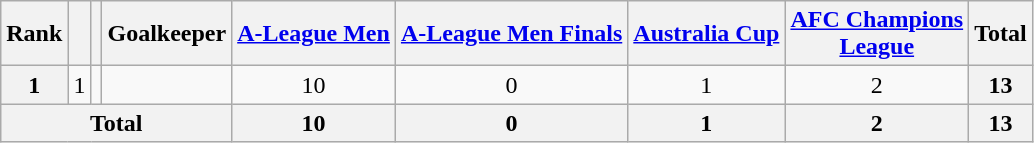<table class="wikitable" style="text-align:center">
<tr>
<th>Rank</th>
<th></th>
<th></th>
<th>Goalkeeper</th>
<th><a href='#'>A-League Men</a></th>
<th><a href='#'>A-League Men Finals</a></th>
<th><a href='#'>Australia Cup</a></th>
<th><a href='#'>AFC Champions<br>League</a></th>
<th>Total</th>
</tr>
<tr>
<th>1</th>
<td>1</td>
<td></td>
<td align="left"></td>
<td>10</td>
<td>0</td>
<td>1</td>
<td>2</td>
<th>13</th>
</tr>
<tr>
<th colspan="4">Total</th>
<th>10</th>
<th>0</th>
<th>1</th>
<th>2</th>
<th>13</th>
</tr>
</table>
